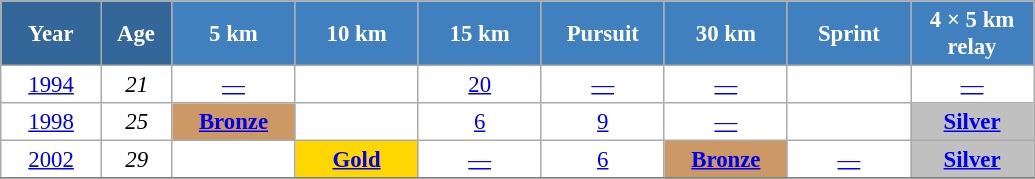<table class="wikitable" style="font-size:95%; text-align:center; border:grey solid 1px; border-collapse:collapse; background:#ffffff;">
<tr>
<th style="background-color:#369; color:white; width:60px;"> Year </th>
<th style="background-color:#369; color:white; width:40px;"> Age </th>
<th style="background-color:#4180be; color:white; width:75px;"> 5 km </th>
<th style="background-color:#4180be; color:white; width:75px;"> 10 km </th>
<th style="background-color:#4180be; color:white; width:75px;"> 15 km </th>
<th style="background-color:#4180be; color:white; width:75px;"> Pursuit </th>
<th style="background-color:#4180be; color:white; width:75px;"> 30 km </th>
<th style="background-color:#4180be; color:white; width:75px;"> Sprint </th>
<th style="background-color:#4180be; color:white; width:75px;"> 4 × 5 km <br> relay </th>
</tr>
<tr>
<td><a href='#'>1994</a></td>
<td><em>21</em></td>
<td><a href='#'>—</a></td>
<td></td>
<td><a href='#'>20</a></td>
<td><a href='#'>—</a></td>
<td><a href='#'>—</a></td>
<td></td>
<td><a href='#'>—</a></td>
</tr>
<tr>
<td><a href='#'>1998</a></td>
<td><em>25</em></td>
<td bgcolor="cc9966"><a href='#'><strong>Bronze</strong></a></td>
<td></td>
<td><a href='#'>6</a></td>
<td><a href='#'>9</a></td>
<td><a href='#'>—</a></td>
<td></td>
<td style="background:silver;"><a href='#'><strong>Silver</strong></a></td>
</tr>
<tr>
<td><a href='#'>2002</a></td>
<td><em>29</em></td>
<td></td>
<td style="background:gold;"><a href='#'><strong>Gold</strong></a></td>
<td><a href='#'>—</a></td>
<td><a href='#'>6</a></td>
<td bgcolor="cc9966"><a href='#'><strong>Bronze</strong></a></td>
<td><a href='#'>—</a></td>
<td style="background:silver;"><a href='#'><strong>Silver</strong></a></td>
</tr>
<tr>
</tr>
</table>
